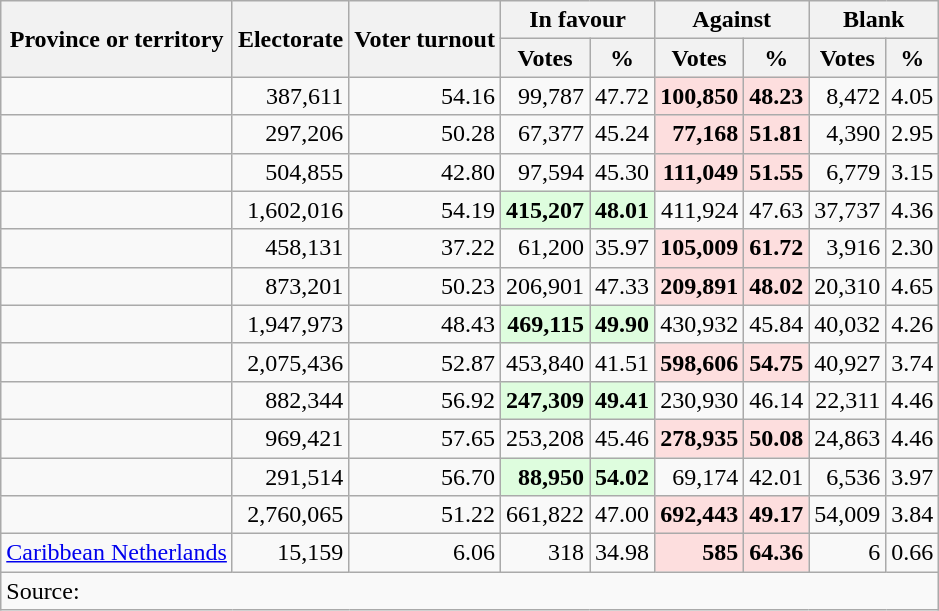<table class="wikitable sortable" style=text-align:right>
<tr>
<th rowspan=2>Province or territory</th>
<th rowspan=2>Electorate</th>
<th rowspan=2>Voter turnout</th>
<th colspan=2>In favour</th>
<th colspan=2>Against</th>
<th colspan=2>Blank</th>
</tr>
<tr>
<th>Votes</th>
<th>%</th>
<th>Votes</th>
<th>%</th>
<th>Votes</th>
<th>%</th>
</tr>
<tr>
<td align=left></td>
<td>387,611</td>
<td>54.16</td>
<td>99,787</td>
<td>47.72</td>
<td style="background:#FDDEDE;"><strong>100,850</strong></td>
<td style="background:#FDDEDE;"><strong>48.23</strong></td>
<td>8,472</td>
<td>4.05</td>
</tr>
<tr>
<td align=left></td>
<td>297,206</td>
<td>50.28</td>
<td>67,377</td>
<td>45.24</td>
<td style="background:#FDDEDE;"><strong>77,168</strong></td>
<td style="background:#FDDEDE;"><strong>51.81</strong></td>
<td>4,390</td>
<td>2.95</td>
</tr>
<tr>
<td align=left></td>
<td>504,855</td>
<td>42.80</td>
<td>97,594</td>
<td>45.30</td>
<td style="background:#FDDEDE;"><strong>111,049</strong></td>
<td style="background:#FDDEDE;"><strong>51.55</strong></td>
<td>6,779</td>
<td>3.15</td>
</tr>
<tr>
<td align=left></td>
<td>1,602,016</td>
<td>54.19</td>
<td style="background:#DEFDDE;"><strong>415,207</strong></td>
<td style="background:#DEFDDE;"><strong>48.01</strong></td>
<td>411,924</td>
<td>47.63</td>
<td>37,737</td>
<td>4.36</td>
</tr>
<tr>
<td align=left></td>
<td>458,131</td>
<td>37.22</td>
<td>61,200</td>
<td>35.97</td>
<td style="background:#FDDEDE;"><strong>105,009</strong></td>
<td style="background:#FDDEDE;"><strong>61.72</strong></td>
<td>3,916</td>
<td>2.30</td>
</tr>
<tr>
<td align=left></td>
<td>873,201</td>
<td>50.23</td>
<td>206,901</td>
<td>47.33</td>
<td style="background:#FDDEDE;"><strong>209,891</strong></td>
<td style="background:#FDDEDE;"><strong>48.02</strong></td>
<td>20,310</td>
<td>4.65</td>
</tr>
<tr>
<td align=left></td>
<td>1,947,973</td>
<td>48.43</td>
<td style="background:#DEFDDE;"><strong>469,115</strong></td>
<td style="background:#DEFDDE;"><strong>49.90</strong></td>
<td>430,932</td>
<td>45.84</td>
<td>40,032</td>
<td>4.26</td>
</tr>
<tr>
<td align=left></td>
<td>2,075,436</td>
<td>52.87</td>
<td>453,840</td>
<td>41.51</td>
<td style="background:#FDDEDE;"><strong>598,606</strong></td>
<td style="background:#FDDEDE;"><strong>54.75</strong></td>
<td>40,927</td>
<td>3.74</td>
</tr>
<tr>
<td align=left></td>
<td>882,344</td>
<td>56.92</td>
<td style="background:#DEFDDE;"><strong>247,309</strong></td>
<td style="background:#DEFDDE;"><strong>49.41</strong></td>
<td>230,930</td>
<td>46.14</td>
<td>22,311</td>
<td>4.46</td>
</tr>
<tr>
<td align=left></td>
<td>969,421</td>
<td>57.65</td>
<td>253,208</td>
<td>45.46</td>
<td style="background:#FDDEDE;"><strong>278,935</strong></td>
<td style="background:#FDDEDE;"><strong>50.08</strong></td>
<td>24,863</td>
<td>4.46</td>
</tr>
<tr>
<td align=left></td>
<td>291,514</td>
<td>56.70</td>
<td style="background:#DEFDDE;"><strong>88,950</strong></td>
<td style="background:#DEFDDE;"><strong>54.02</strong></td>
<td>69,174</td>
<td>42.01</td>
<td>6,536</td>
<td>3.97</td>
</tr>
<tr>
<td align=left></td>
<td>2,760,065</td>
<td>51.22</td>
<td>661,822</td>
<td>47.00</td>
<td style="background:#FDDEDE;"><strong>692,443</strong></td>
<td style="background:#FDDEDE;"><strong>49.17</strong></td>
<td>54,009</td>
<td>3.84</td>
</tr>
<tr>
<td align=left> <a href='#'>Caribbean Netherlands</a></td>
<td>15,159</td>
<td>6.06</td>
<td>318</td>
<td>34.98</td>
<td style="background:#FDDEDE;"><strong>585</strong></td>
<td style="background:#FDDEDE;"><strong>64.36</strong></td>
<td>6</td>
<td>0.66</td>
</tr>
<tr class="sortbottom">
<td align=left colspan=9>Source: </td>
</tr>
</table>
